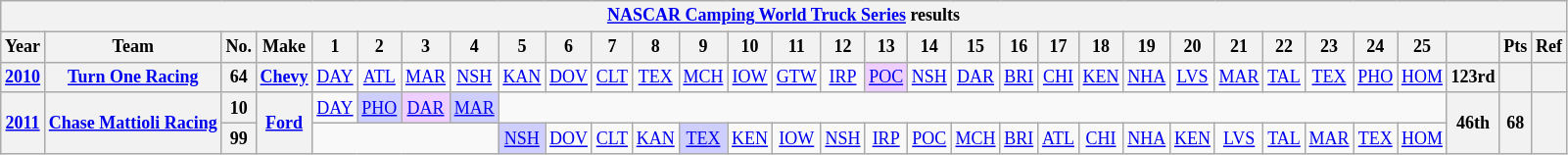<table class="wikitable" style="text-align:center; font-size:75%">
<tr>
<th colspan=32><a href='#'>NASCAR Camping World Truck Series</a> results</th>
</tr>
<tr>
<th>Year</th>
<th>Team</th>
<th>No.</th>
<th>Make</th>
<th>1</th>
<th>2</th>
<th>3</th>
<th>4</th>
<th>5</th>
<th>6</th>
<th>7</th>
<th>8</th>
<th>9</th>
<th>10</th>
<th>11</th>
<th>12</th>
<th>13</th>
<th>14</th>
<th>15</th>
<th>16</th>
<th>17</th>
<th>18</th>
<th>19</th>
<th>20</th>
<th>21</th>
<th>22</th>
<th>23</th>
<th>24</th>
<th>25</th>
<th></th>
<th>Pts</th>
<th>Ref</th>
</tr>
<tr>
<th><a href='#'>2010</a></th>
<th><a href='#'>Turn One Racing</a></th>
<th>64</th>
<th><a href='#'>Chevy</a></th>
<td><a href='#'>DAY</a></td>
<td><a href='#'>ATL</a></td>
<td><a href='#'>MAR</a></td>
<td><a href='#'>NSH</a></td>
<td><a href='#'>KAN</a></td>
<td><a href='#'>DOV</a></td>
<td><a href='#'>CLT</a></td>
<td><a href='#'>TEX</a></td>
<td><a href='#'>MCH</a></td>
<td><a href='#'>IOW</a></td>
<td><a href='#'>GTW</a></td>
<td><a href='#'>IRP</a></td>
<td style="background:#EFCFFF;"><a href='#'>POC</a><br></td>
<td><a href='#'>NSH</a></td>
<td><a href='#'>DAR</a></td>
<td><a href='#'>BRI</a></td>
<td><a href='#'>CHI</a></td>
<td><a href='#'>KEN</a></td>
<td><a href='#'>NHA</a></td>
<td><a href='#'>LVS</a></td>
<td><a href='#'>MAR</a></td>
<td><a href='#'>TAL</a></td>
<td><a href='#'>TEX</a></td>
<td><a href='#'>PHO</a></td>
<td><a href='#'>HOM</a></td>
<th>123rd</th>
<th></th>
<th></th>
</tr>
<tr>
<th rowspan=2><a href='#'>2011</a></th>
<th rowspan=2><a href='#'>Chase Mattioli Racing</a></th>
<th>10</th>
<th rowspan=2><a href='#'>Ford</a></th>
<td><a href='#'>DAY</a></td>
<td style="background:#CFCFFF;"><a href='#'>PHO</a><br></td>
<td style="background:#EFCFFF;"><a href='#'>DAR</a><br></td>
<td style="background:#CFCFFF;"><a href='#'>MAR</a><br></td>
<td colspan=21></td>
<th rowspan=2>46th</th>
<th rowspan=2>68</th>
<th rowspan=2></th>
</tr>
<tr>
<th>99</th>
<td colspan=4></td>
<td style="background:#CFCFFF;"><a href='#'>NSH</a><br></td>
<td><a href='#'>DOV</a></td>
<td><a href='#'>CLT</a></td>
<td><a href='#'>KAN</a></td>
<td style="background:#CFCFFF;"><a href='#'>TEX</a><br></td>
<td><a href='#'>KEN</a></td>
<td><a href='#'>IOW</a></td>
<td><a href='#'>NSH</a></td>
<td><a href='#'>IRP</a></td>
<td><a href='#'>POC</a></td>
<td><a href='#'>MCH</a></td>
<td><a href='#'>BRI</a></td>
<td><a href='#'>ATL</a></td>
<td><a href='#'>CHI</a></td>
<td><a href='#'>NHA</a></td>
<td><a href='#'>KEN</a></td>
<td><a href='#'>LVS</a></td>
<td><a href='#'>TAL</a></td>
<td><a href='#'>MAR</a></td>
<td><a href='#'>TEX</a></td>
<td><a href='#'>HOM</a></td>
</tr>
</table>
